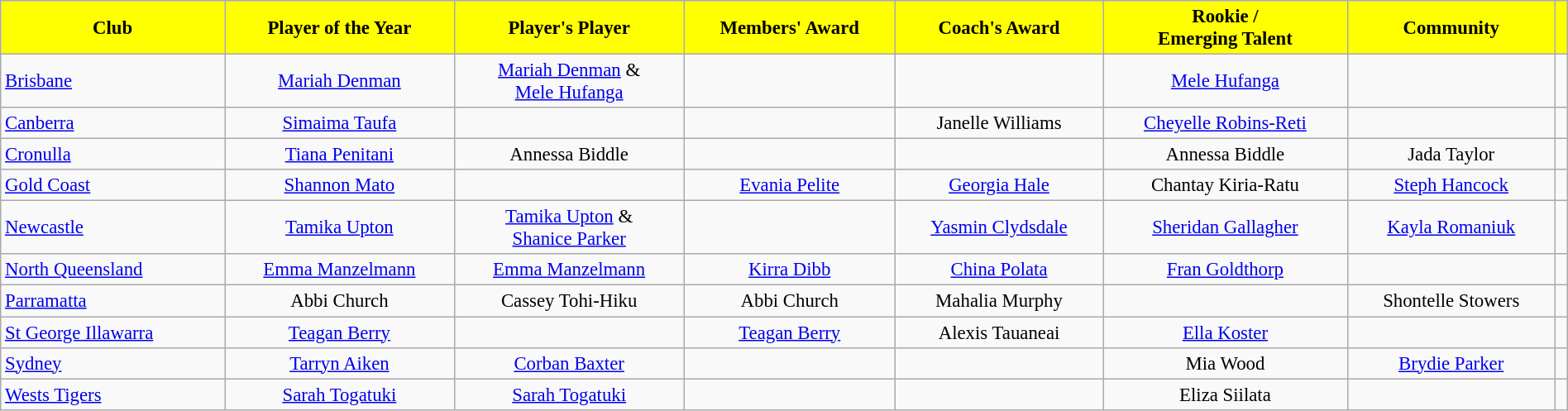<table class="wikitable" style="width:100%; text-align:center; font-size:95%">
<tr>
<th style="background:yellow">Club</th>
<th style="background:yellow">Player of the Year</th>
<th style="background:yellow">Player's Player</th>
<th style="background:yellow">Members' Award</th>
<th style="background:yellow">Coach's Award</th>
<th style="background:yellow">Rookie / <br>  Emerging Talent</th>
<th style="background:yellow">Community</th>
<th style="background:yellow"></th>
</tr>
<tr>
<td align=left> <a href='#'>Brisbane</a></td>
<td><a href='#'>Mariah Denman</a></td>
<td><a href='#'>Mariah Denman</a> & <br> <a href='#'>Mele Hufanga</a></td>
<td></td>
<td></td>
<td><a href='#'>Mele Hufanga</a></td>
<td></td>
<td></td>
</tr>
<tr>
<td align=left> <a href='#'>Canberra</a></td>
<td><a href='#'>Simaima Taufa</a></td>
<td></td>
<td></td>
<td>Janelle Williams</td>
<td><a href='#'>Cheyelle Robins-Reti</a></td>
<td></td>
<td></td>
</tr>
<tr>
<td align=left> <a href='#'>Cronulla</a></td>
<td><a href='#'>Tiana Penitani</a></td>
<td>Annessa Biddle</td>
<td></td>
<td></td>
<td>Annessa Biddle</td>
<td>Jada Taylor</td>
<td></td>
</tr>
<tr>
<td align=left> <a href='#'>Gold Coast</a></td>
<td><a href='#'>Shannon Mato</a></td>
<td></td>
<td><a href='#'>Evania Pelite</a></td>
<td><a href='#'>Georgia Hale</a></td>
<td>Chantay Kiria-Ratu</td>
<td><a href='#'>Steph Hancock</a></td>
<td></td>
</tr>
<tr>
<td align=left> <a href='#'>Newcastle</a></td>
<td><a href='#'>Tamika Upton</a></td>
<td><a href='#'>Tamika Upton</a> & <br> <a href='#'>Shanice Parker</a></td>
<td></td>
<td><a href='#'>Yasmin Clydsdale</a></td>
<td><a href='#'>Sheridan Gallagher</a></td>
<td><a href='#'>Kayla Romaniuk</a></td>
<td></td>
</tr>
<tr>
<td align=left> <a href='#'>North Queensland</a></td>
<td><a href='#'>Emma Manzelmann</a></td>
<td><a href='#'>Emma Manzelmann</a></td>
<td><a href='#'>Kirra Dibb</a></td>
<td><a href='#'>China Polata</a></td>
<td><a href='#'>Fran Goldthorp</a></td>
<td></td>
<td></td>
</tr>
<tr>
<td align=left> <a href='#'>Parramatta</a></td>
<td>Abbi Church</td>
<td>Cassey Tohi-Hiku</td>
<td>Abbi Church</td>
<td>Mahalia Murphy</td>
<td></td>
<td>Shontelle Stowers</td>
<td></td>
</tr>
<tr>
<td align=left> <a href='#'>St George Illawarra</a></td>
<td><a href='#'>Teagan Berry</a></td>
<td></td>
<td><a href='#'>Teagan Berry</a></td>
<td>Alexis Tauaneai</td>
<td><a href='#'>Ella Koster</a></td>
<td></td>
<td></td>
</tr>
<tr>
<td align=left> <a href='#'>Sydney</a></td>
<td><a href='#'>Tarryn Aiken</a></td>
<td><a href='#'>Corban Baxter</a></td>
<td></td>
<td></td>
<td>Mia Wood</td>
<td><a href='#'>Brydie Parker</a></td>
<td></td>
</tr>
<tr>
<td align=left> <a href='#'>Wests Tigers</a></td>
<td><a href='#'>Sarah Togatuki</a></td>
<td><a href='#'>Sarah Togatuki</a></td>
<td></td>
<td></td>
<td>Eliza Siilata</td>
<td></td>
<td></td>
</tr>
</table>
